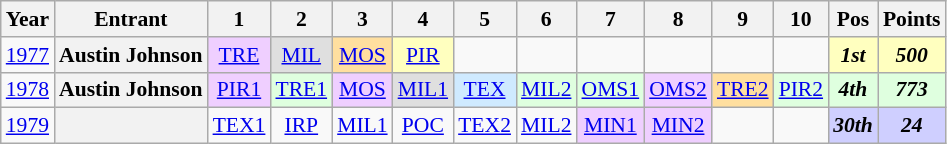<table class="wikitable" style="text-align:center; font-size:90%">
<tr>
<th>Year</th>
<th>Entrant</th>
<th>1</th>
<th>2</th>
<th>3</th>
<th>4</th>
<th>5</th>
<th>6</th>
<th>7</th>
<th>8</th>
<th>9</th>
<th>10</th>
<th>Pos</th>
<th>Points</th>
</tr>
<tr>
<td><a href='#'>1977</a></td>
<th>Austin Johnson</th>
<td style="background:#EFCFFF;"><a href='#'>TRE</a><br></td>
<td style="background:#DFDFDF;"><a href='#'>MIL</a><br></td>
<td style="background:#FFDF9F;"><a href='#'>MOS</a><br></td>
<td style="background:#FFFFBF;"><a href='#'>PIR</a><br></td>
<td></td>
<td></td>
<td></td>
<td></td>
<td></td>
<td></td>
<td style="background:#FFFFBF;"><strong><em>1st</em></strong></td>
<td style="background:#FFFFBF;"><strong><em>500</em></strong></td>
</tr>
<tr>
<td><a href='#'>1978</a></td>
<th>Austin Johnson</th>
<td style="background-color:#EFCFFF"><a href='#'>PIR1</a><br></td>
<td style="background-color:#DFFFDF"><a href='#'>TRE1</a><br></td>
<td style="background-color:#EFCFFF"><a href='#'>MOS</a><br></td>
<td style="background-color:#DFDFDF"><a href='#'>MIL1</a><br></td>
<td style="background-color:#CFEAFF"><a href='#'>TEX</a><br></td>
<td style="background-color:#DFFFDF"><a href='#'>MIL2</a><br></td>
<td style="background-color:#DFFFDF"><a href='#'>OMS1</a><br></td>
<td style="background-color:#EFCFFF"><a href='#'>OMS2</a><br></td>
<td style="background-color:#FFDF9F"><a href='#'>TRE2</a><br></td>
<td style="background-color:#DFFFDF"><a href='#'>PIR2</a><br></td>
<td style="background-color:#DFFFDF"><strong><em>4th</em></strong></td>
<td style="background-color:#DFFFDF"><strong><em>773</em></strong></td>
</tr>
<tr>
<td><a href='#'>1979</a></td>
<th></th>
<td><a href='#'>TEX1</a></td>
<td><a href='#'>IRP</a></td>
<td><a href='#'>MIL1</a></td>
<td><a href='#'>POC</a></td>
<td><a href='#'>TEX2</a></td>
<td><a href='#'>MIL2</a></td>
<td style="background:#EFCFFF;"><a href='#'>MIN1</a><br></td>
<td style="background:#EFCFFF;"><a href='#'>MIN2</a><br></td>
<td></td>
<td></td>
<td style="background:#CFCFFF;"><strong><em>30th</em></strong></td>
<td style="background:#CFCFFF;"><strong><em>24</em></strong></td>
</tr>
</table>
